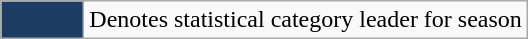<table class="wikitable">
<tr>
<td style="background:#1C3C63; color:white; border:1px solid #aaa; width:3em;"></td>
<td>Denotes statistical category leader for season</td>
</tr>
</table>
